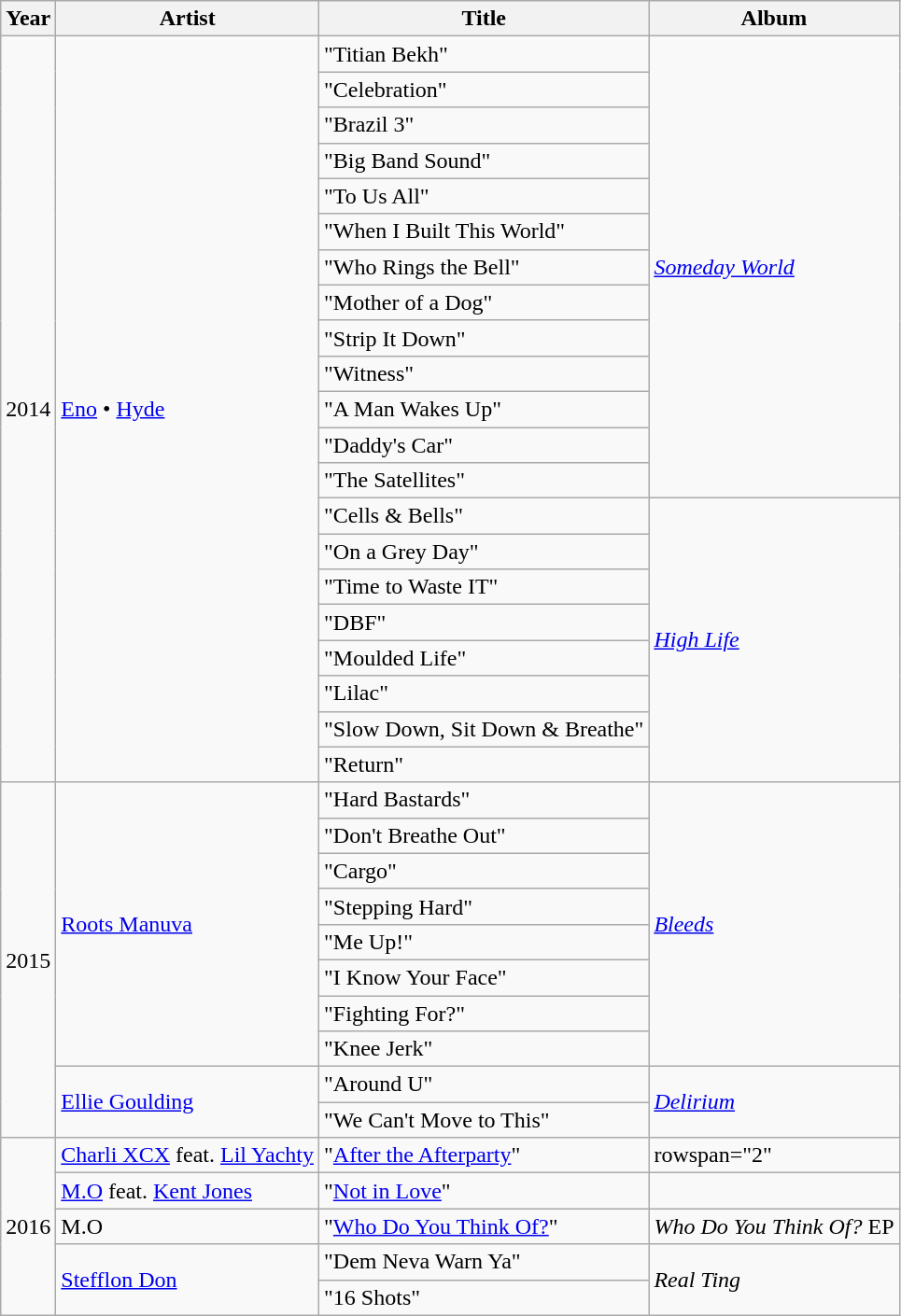<table class="wikitable">
<tr>
<th>Year</th>
<th>Artist</th>
<th>Title</th>
<th>Album</th>
</tr>
<tr>
<td rowspan="21">2014</td>
<td rowspan="21"><a href='#'>Eno</a> • <a href='#'>Hyde</a></td>
<td>"Titian Bekh"</td>
<td rowspan="13"><em><a href='#'>Someday World</a></em></td>
</tr>
<tr>
<td>"Celebration"</td>
</tr>
<tr>
<td>"Brazil 3"</td>
</tr>
<tr>
<td>"Big Band Sound"</td>
</tr>
<tr>
<td>"To Us All"</td>
</tr>
<tr>
<td>"When I Built This World"</td>
</tr>
<tr>
<td>"Who Rings the Bell"</td>
</tr>
<tr>
<td>"Mother of a Dog"</td>
</tr>
<tr>
<td>"Strip It Down"</td>
</tr>
<tr>
<td>"Witness"</td>
</tr>
<tr>
<td>"A Man Wakes Up"</td>
</tr>
<tr>
<td>"Daddy's Car"</td>
</tr>
<tr>
<td>"The Satellites"</td>
</tr>
<tr>
<td>"Cells & Bells"</td>
<td rowspan="8"><a href='#'><em>High Life</em></a></td>
</tr>
<tr>
<td>"On a Grey Day"</td>
</tr>
<tr>
<td>"Time to Waste IT"</td>
</tr>
<tr>
<td>"DBF"</td>
</tr>
<tr>
<td>"Moulded Life"</td>
</tr>
<tr>
<td>"Lilac"</td>
</tr>
<tr>
<td>"Slow Down, Sit Down & Breathe"</td>
</tr>
<tr>
<td>"Return"</td>
</tr>
<tr>
<td rowspan="10">2015</td>
<td rowspan="8"><a href='#'>Roots Manuva</a></td>
<td>"Hard Bastards"</td>
<td rowspan="8"><a href='#'><em>Bleeds</em></a></td>
</tr>
<tr>
<td>"Don't Breathe Out"</td>
</tr>
<tr>
<td>"Cargo"</td>
</tr>
<tr>
<td>"Stepping Hard"</td>
</tr>
<tr>
<td>"Me Up!"</td>
</tr>
<tr>
<td>"I Know Your Face"</td>
</tr>
<tr>
<td>"Fighting For?"</td>
</tr>
<tr>
<td>"Knee Jerk"</td>
</tr>
<tr>
<td rowspan="2"><a href='#'>Ellie Goulding</a></td>
<td>"Around U"</td>
<td rowspan="2"><a href='#'><em>Delirium</em></a></td>
</tr>
<tr>
<td>"We Can't Move to This"</td>
</tr>
<tr>
<td rowspan="5">2016</td>
<td><a href='#'>Charli XCX</a> feat. <a href='#'>Lil Yachty</a></td>
<td>"<a href='#'>After the Afterparty</a>"</td>
<td>rowspan="2" </td>
</tr>
<tr>
<td><a href='#'>M.O</a> feat. <a href='#'>Kent Jones</a></td>
<td>"<a href='#'>Not in Love</a>"</td>
</tr>
<tr>
<td>M.O</td>
<td>"<a href='#'>Who Do You Think Of?</a>"</td>
<td><em>Who Do You Think Of?</em> EP</td>
</tr>
<tr>
<td rowspan="2"><a href='#'>Stefflon Don</a></td>
<td>"Dem Neva Warn Ya"</td>
<td rowspan="2"><em>Real Ting</em></td>
</tr>
<tr>
<td>"16 Shots"</td>
</tr>
</table>
